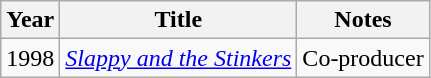<table class="wikitable">
<tr>
<th>Year</th>
<th>Title</th>
<th>Notes</th>
</tr>
<tr>
<td>1998</td>
<td><em><a href='#'>Slappy and the Stinkers</a></em></td>
<td>Co-producer</td>
</tr>
</table>
